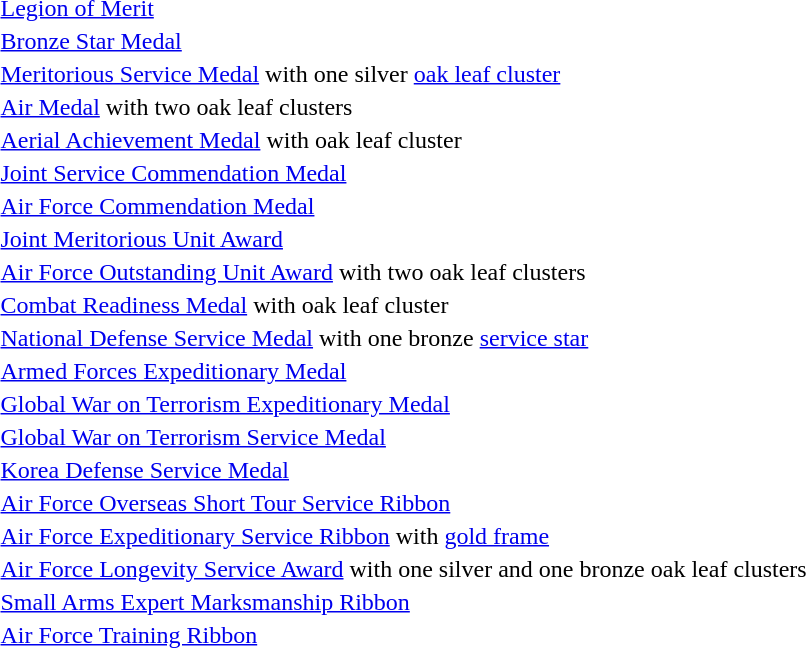<table>
<tr>
<td></td>
<td><a href='#'>Legion of Merit</a></td>
</tr>
<tr>
<td></td>
<td><a href='#'>Bronze Star Medal</a></td>
</tr>
<tr>
<td></td>
<td><a href='#'>Meritorious Service Medal</a> with one silver <a href='#'>oak leaf cluster</a></td>
</tr>
<tr>
<td><span></span><span></span></td>
<td><a href='#'>Air Medal</a> with two oak leaf clusters</td>
</tr>
<tr>
<td></td>
<td><a href='#'>Aerial Achievement Medal</a> with oak leaf cluster</td>
</tr>
<tr>
<td></td>
<td><a href='#'>Joint Service Commendation Medal</a></td>
</tr>
<tr>
<td></td>
<td><a href='#'>Air Force Commendation Medal</a></td>
</tr>
<tr>
<td></td>
<td><a href='#'>Joint Meritorious Unit Award</a></td>
</tr>
<tr>
<td><span></span><span></span></td>
<td><a href='#'>Air Force Outstanding Unit Award</a> with two oak leaf clusters</td>
</tr>
<tr>
<td></td>
<td><a href='#'>Combat Readiness Medal</a> with oak leaf cluster</td>
</tr>
<tr>
<td></td>
<td><a href='#'>National Defense Service Medal</a> with one bronze <a href='#'>service star</a></td>
</tr>
<tr>
<td></td>
<td><a href='#'>Armed Forces Expeditionary Medal</a></td>
</tr>
<tr>
<td></td>
<td><a href='#'>Global War on Terrorism Expeditionary Medal</a></td>
</tr>
<tr>
<td></td>
<td><a href='#'>Global War on Terrorism Service Medal</a></td>
</tr>
<tr>
<td></td>
<td><a href='#'>Korea Defense Service Medal</a></td>
</tr>
<tr>
<td></td>
<td><a href='#'>Air Force Overseas Short Tour Service Ribbon</a></td>
</tr>
<tr>
<td></td>
<td><a href='#'>Air Force Expeditionary Service Ribbon</a> with <a href='#'>gold frame</a></td>
</tr>
<tr>
<td><span></span><span></span></td>
<td><a href='#'>Air Force Longevity Service Award</a> with one silver and one bronze oak leaf clusters</td>
</tr>
<tr>
<td></td>
<td><a href='#'>Small Arms Expert Marksmanship Ribbon</a></td>
</tr>
<tr>
<td></td>
<td><a href='#'>Air Force Training Ribbon</a></td>
</tr>
</table>
